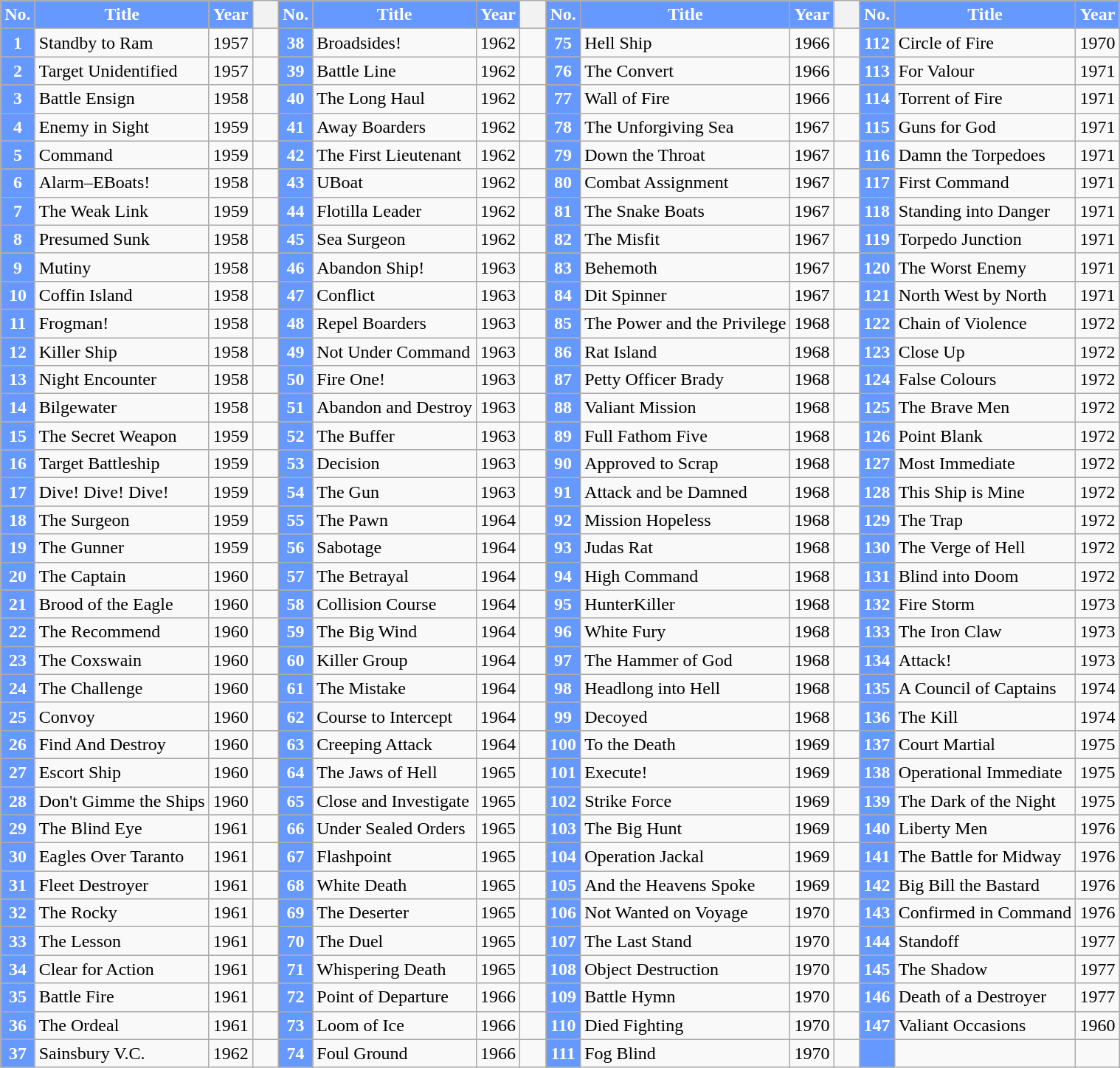<table class="wikitable">
<tr>
<th style="background:#6699ff;color:white;">No.</th>
<th style="background:#6699ff;color:white;">Title</th>
<th style="background:#6699ff;color:white;">Year</th>
<th>    </th>
<th style="background:#6699ff;color:white;">No.</th>
<th style="background:#6699ff;color:white;">Title</th>
<th style="background:#6699ff;color:white;">Year</th>
<th>    </th>
<th style="background:#6699ff;color:white;">No.</th>
<th style="background:#6699ff;color:white;">Title</th>
<th style="background:#6699ff;color:white;">Year</th>
<th>    </th>
<th style="background:#6699ff;color:white;">No.</th>
<th style="background:#6699ff;color:white;">Title</th>
<th style="background:#6699ff;color:white;">Year</th>
</tr>
<tr>
<th style="background:#6699ff;color:white;">1</th>
<td>Standby to Ram</td>
<td>1957</td>
<td></td>
<th style="background:#6699ff;color:white;">38</th>
<td>Broadsides!</td>
<td>1962</td>
<td></td>
<th style="background:#6699ff;color:white;">75</th>
<td>Hell Ship</td>
<td>1966</td>
<td></td>
<th style="background:#6699ff;color:white;">112</th>
<td>Circle of Fire</td>
<td>1970</td>
</tr>
<tr>
<th style="background:#6699ff;color:white;">2</th>
<td>Target Unidentified</td>
<td>1957</td>
<td></td>
<th style="background:#6699ff;color:white;">39</th>
<td>Battle Line</td>
<td>1962</td>
<td></td>
<th style="background:#6699ff;color:white;">76</th>
<td>The Convert</td>
<td>1966</td>
<td></td>
<th style="background:#6699ff;color:white;">113</th>
<td>For Valour</td>
<td>1971</td>
</tr>
<tr>
<th style="background:#6699ff;color:white;">3</th>
<td>Battle Ensign</td>
<td>1958</td>
<td></td>
<th style="background:#6699ff;color:white;">40</th>
<td>The Long Haul</td>
<td>1962</td>
<td></td>
<th style="background:#6699ff;color:white;">77</th>
<td>Wall of Fire</td>
<td>1966</td>
<td></td>
<th style="background:#6699ff;color:white;">114</th>
<td>Torrent of Fire</td>
<td>1971</td>
</tr>
<tr>
<th style="background:#6699ff;color:white;">4</th>
<td>Enemy in Sight</td>
<td>1959</td>
<td></td>
<th style="background:#6699ff;color:white;">41</th>
<td>Away Boarders</td>
<td>1962</td>
<td></td>
<th style="background:#6699ff;color:white;">78</th>
<td>The Unforgiving Sea</td>
<td>1967</td>
<td></td>
<th style="background:#6699ff;color:white;">115</th>
<td>Guns for God</td>
<td>1971</td>
</tr>
<tr>
<th style="background:#6699ff;color:white;">5</th>
<td>Command</td>
<td>1959</td>
<td></td>
<th style="background:#6699ff;color:white;">42</th>
<td>The First Lieutenant</td>
<td>1962</td>
<td></td>
<th style="background:#6699ff;color:white;">79</th>
<td>Down the Throat</td>
<td>1967</td>
<td></td>
<th style="background:#6699ff;color:white;">116</th>
<td>Damn the Torpedoes</td>
<td>1971</td>
</tr>
<tr>
<th style="background:#6699ff;color:white;">6</th>
<td>Alarm–EBoats!</td>
<td>1958</td>
<td></td>
<th style="background:#6699ff;color:white;">43</th>
<td>UBoat</td>
<td>1962</td>
<td></td>
<th style="background:#6699ff;color:white;">80</th>
<td>Combat Assignment</td>
<td>1967</td>
<td></td>
<th style="background:#6699ff;color:white;">117</th>
<td>First Command</td>
<td>1971</td>
</tr>
<tr>
<th style="background:#6699ff;color:white;">7</th>
<td>The Weak Link</td>
<td>1959</td>
<td></td>
<th style="background:#6699ff;color:white;">44</th>
<td>Flotilla Leader</td>
<td>1962</td>
<td></td>
<th style="background:#6699ff;color:white;">81</th>
<td>The Snake Boats</td>
<td>1967</td>
<td></td>
<th style="background:#6699ff;color:white;">118</th>
<td>Standing into Danger</td>
<td>1971</td>
</tr>
<tr>
<th style="background:#6699ff;color:white;">8</th>
<td>Presumed Sunk</td>
<td>1958</td>
<td></td>
<th style="background:#6699ff;color:white;">45</th>
<td>Sea Surgeon</td>
<td>1962</td>
<td></td>
<th style="background:#6699ff;color:white;">82</th>
<td>The Misfit</td>
<td>1967</td>
<td></td>
<th style="background:#6699ff;color:white;">119</th>
<td>Torpedo Junction</td>
<td>1971</td>
</tr>
<tr>
<th style="background:#6699ff;color:white;">9</th>
<td>Mutiny</td>
<td>1958</td>
<td></td>
<th style="background:#6699ff;color:white;">46</th>
<td>Abandon Ship!</td>
<td>1963</td>
<td></td>
<th style="background:#6699ff;color:white;">83</th>
<td>Behemoth</td>
<td>1967</td>
<td></td>
<th style="background:#6699ff;color:white;">120</th>
<td>The Worst Enemy</td>
<td>1971</td>
</tr>
<tr>
<th style="background:#6699ff;color:white;">10</th>
<td>Coffin Island</td>
<td>1958</td>
<td></td>
<th style="background:#6699ff;color:white;">47</th>
<td>Conflict</td>
<td>1963</td>
<td></td>
<th style="background:#6699ff;color:white;">84</th>
<td>Dit Spinner</td>
<td>1967</td>
<td></td>
<th style="background:#6699ff;color:white;">121</th>
<td>North West by North</td>
<td>1971</td>
</tr>
<tr>
<th style="background:#6699ff;color:white;">11</th>
<td>Frogman!</td>
<td>1958</td>
<td></td>
<th style="background:#6699ff;color:white;">48</th>
<td>Repel Boarders</td>
<td>1963</td>
<td></td>
<th style="background:#6699ff;color:white;">85</th>
<td>The Power and the Privilege</td>
<td>1968</td>
<td></td>
<th style="background:#6699ff;color:white;">122</th>
<td>Chain of Violence</td>
<td>1972</td>
</tr>
<tr>
<th style="background:#6699ff;color:white;">12</th>
<td>Killer Ship</td>
<td>1958</td>
<td></td>
<th style="background:#6699ff;color:white;">49</th>
<td>Not Under Command</td>
<td>1963</td>
<td></td>
<th style="background:#6699ff;color:white;">86</th>
<td>Rat Island</td>
<td>1968</td>
<td></td>
<th style="background:#6699ff;color:white;">123</th>
<td>Close Up</td>
<td>1972</td>
</tr>
<tr>
<th style="background:#6699ff;color:white;">13</th>
<td>Night Encounter</td>
<td>1958</td>
<td></td>
<th style="background:#6699ff;color:white;">50</th>
<td>Fire One!</td>
<td>1963</td>
<td></td>
<th style="background:#6699ff;color:white;">87</th>
<td>Petty Officer Brady</td>
<td>1968</td>
<td></td>
<th style="background:#6699ff;color:white;">124</th>
<td>False Colours</td>
<td>1972</td>
</tr>
<tr>
<th style="background:#6699ff;color:white;">14</th>
<td>Bilgewater</td>
<td>1958</td>
<td></td>
<th style="background:#6699ff;color:white;">51</th>
<td>Abandon and Destroy</td>
<td>1963</td>
<td></td>
<th style="background:#6699ff;color:white;">88</th>
<td>Valiant Mission</td>
<td>1968</td>
<td></td>
<th style="background:#6699ff;color:white;">125</th>
<td>The Brave Men</td>
<td>1972</td>
</tr>
<tr>
<th style="background:#6699ff;color:white;">15</th>
<td>The Secret Weapon</td>
<td>1959</td>
<td></td>
<th style="background:#6699ff;color:white;">52</th>
<td>The Buffer</td>
<td>1963</td>
<td></td>
<th style="background:#6699ff;color:white;">89</th>
<td>Full Fathom Five</td>
<td>1968</td>
<td></td>
<th style="background:#6699ff;color:white;">126</th>
<td>Point Blank</td>
<td>1972</td>
</tr>
<tr>
<th style="background:#6699ff;color:white;">16</th>
<td>Target Battleship</td>
<td>1959</td>
<td></td>
<th style="background:#6699ff;color:white;">53</th>
<td>Decision</td>
<td>1963</td>
<td></td>
<th style="background:#6699ff;color:white;">90</th>
<td>Approved to Scrap</td>
<td>1968</td>
<td></td>
<th style="background:#6699ff;color:white;">127</th>
<td>Most Immediate</td>
<td>1972</td>
</tr>
<tr>
<th style="background:#6699ff;color:white;">17</th>
<td>Dive! Dive! Dive!</td>
<td>1959</td>
<td></td>
<th style="background:#6699ff;color:white;">54</th>
<td>The Gun</td>
<td>1963</td>
<td></td>
<th style="background:#6699ff;color:white;">91</th>
<td>Attack and be Damned</td>
<td>1968</td>
<td></td>
<th style="background:#6699ff;color:white;">128</th>
<td>This Ship is Mine</td>
<td>1972</td>
</tr>
<tr>
<th style="background:#6699ff;color:white;">18</th>
<td>The Surgeon</td>
<td>1959</td>
<td></td>
<th style="background:#6699ff;color:white;">55</th>
<td>The Pawn</td>
<td>1964</td>
<td></td>
<th style="background:#6699ff;color:white;">92</th>
<td>Mission Hopeless</td>
<td>1968</td>
<td></td>
<th style="background:#6699ff;color:white;">129</th>
<td>The Trap</td>
<td>1972</td>
</tr>
<tr>
<th style="background:#6699ff;color:white;">19</th>
<td>The Gunner</td>
<td>1959</td>
<td></td>
<th style="background:#6699ff;color:white;">56</th>
<td>Sabotage</td>
<td>1964</td>
<td></td>
<th style="background:#6699ff;color:white;">93</th>
<td>Judas Rat</td>
<td>1968</td>
<td></td>
<th style="background:#6699ff;color:white;">130</th>
<td>The Verge of Hell</td>
<td>1972</td>
</tr>
<tr>
<th style="background:#6699ff;color:white;">20</th>
<td>The Captain</td>
<td>1960</td>
<td></td>
<th style="background:#6699ff;color:white;">57</th>
<td>The Betrayal</td>
<td>1964</td>
<td></td>
<th style="background:#6699ff;color:white;">94</th>
<td>High Command</td>
<td>1968</td>
<td></td>
<th style="background:#6699ff;color:white;">131</th>
<td>Blind into Doom</td>
<td>1972</td>
</tr>
<tr>
<th style="background:#6699ff;color:white;">21</th>
<td>Brood of the Eagle</td>
<td>1960</td>
<td></td>
<th style="background:#6699ff;color:white;">58</th>
<td>Collision Course</td>
<td>1964</td>
<td></td>
<th style="background:#6699ff;color:white;">95</th>
<td>HunterKiller</td>
<td>1968</td>
<td></td>
<th style="background:#6699ff;color:white;">132</th>
<td>Fire Storm</td>
<td>1973</td>
</tr>
<tr>
<th style="background:#6699ff;color:white;">22</th>
<td>The Recommend</td>
<td>1960</td>
<td></td>
<th style="background:#6699ff;color:white;">59</th>
<td>The Big Wind</td>
<td>1964</td>
<td></td>
<th style="background:#6699ff;color:white;">96</th>
<td>White Fury</td>
<td>1968</td>
<td></td>
<th style="background:#6699ff;color:white;">133</th>
<td>The Iron Claw</td>
<td>1973</td>
</tr>
<tr>
<th style="background:#6699ff;color:white;">23</th>
<td>The Coxswain</td>
<td>1960</td>
<td></td>
<th style="background:#6699ff;color:white;">60</th>
<td>Killer Group</td>
<td>1964</td>
<td></td>
<th style="background:#6699ff;color:white;">97</th>
<td>The Hammer of God</td>
<td>1968</td>
<td></td>
<th style="background:#6699ff;color:white;">134</th>
<td>Attack!</td>
<td>1973</td>
</tr>
<tr>
<th style="background:#6699ff;color:white;">24</th>
<td>The Challenge</td>
<td>1960</td>
<td></td>
<th style="background:#6699ff;color:white;">61</th>
<td>The Mistake</td>
<td>1964</td>
<td></td>
<th style="background:#6699ff;color:white;">98</th>
<td>Headlong into Hell</td>
<td>1968</td>
<td></td>
<th style="background:#6699ff;color:white;">135</th>
<td>A Council of Captains</td>
<td>1974</td>
</tr>
<tr>
<th style="background:#6699ff;color:white;">25</th>
<td>Convoy</td>
<td>1960</td>
<td></td>
<th style="background:#6699ff;color:white;">62</th>
<td>Course to Intercept</td>
<td>1964</td>
<td></td>
<th style="background:#6699ff;color:white;">99</th>
<td>Decoyed</td>
<td>1968</td>
<td></td>
<th style="background:#6699ff;color:white;">136</th>
<td>The Kill</td>
<td>1974</td>
</tr>
<tr>
<th style="background:#6699ff;color:white;">26</th>
<td>Find And Destroy</td>
<td>1960</td>
<td></td>
<th style="background:#6699ff;color:white;">63</th>
<td>Creeping Attack</td>
<td>1964</td>
<td></td>
<th style="background:#6699ff;color:white;">100</th>
<td>To the Death</td>
<td>1969</td>
<td></td>
<th style="background:#6699ff;color:white;">137</th>
<td>Court Martial</td>
<td>1975</td>
</tr>
<tr>
<th style="background:#6699ff;color:white;">27</th>
<td>Escort Ship</td>
<td>1960</td>
<td></td>
<th style="background:#6699ff;color:white;">64</th>
<td>The Jaws of Hell</td>
<td>1965</td>
<td></td>
<th style="background:#6699ff;color:white;">101</th>
<td>Execute!</td>
<td>1969</td>
<td></td>
<th style="background:#6699ff;color:white;">138</th>
<td>Operational Immediate</td>
<td>1975</td>
</tr>
<tr>
<th style="background:#6699ff;color:white;">28</th>
<td>Don't Gimme the Ships</td>
<td>1960</td>
<td></td>
<th style="background:#6699ff;color:white;">65</th>
<td>Close and Investigate</td>
<td>1965</td>
<td></td>
<th style="background:#6699ff;color:white;">102</th>
<td>Strike Force</td>
<td>1969</td>
<td></td>
<th style="background:#6699ff;color:white;">139</th>
<td>The Dark of the Night</td>
<td>1975</td>
</tr>
<tr>
<th style="background:#6699ff;color:white;">29</th>
<td>The Blind Eye</td>
<td>1961</td>
<td></td>
<th style="background:#6699ff;color:white;">66</th>
<td>Under Sealed Orders</td>
<td>1965</td>
<td></td>
<th style="background:#6699ff;color:white;">103</th>
<td>The Big Hunt</td>
<td>1969</td>
<td></td>
<th style="background:#6699ff;color:white;">140</th>
<td>Liberty Men</td>
<td>1976</td>
</tr>
<tr>
<th style="background:#6699ff;color:white;">30</th>
<td>Eagles Over Taranto</td>
<td>1961</td>
<td></td>
<th style="background:#6699ff;color:white;">67</th>
<td>Flashpoint</td>
<td>1965</td>
<td></td>
<th style="background:#6699ff;color:white;">104</th>
<td>Operation Jackal</td>
<td>1969</td>
<td></td>
<th style="background:#6699ff;color:white;">141</th>
<td>The Battle for Midway</td>
<td>1976</td>
</tr>
<tr>
<th style="background:#6699ff;color:white;">31</th>
<td>Fleet Destroyer</td>
<td>1961</td>
<td></td>
<th style="background:#6699ff;color:white;">68</th>
<td>White Death</td>
<td>1965</td>
<td></td>
<th style="background:#6699ff;color:white;">105</th>
<td>And the Heavens Spoke</td>
<td>1969</td>
<td></td>
<th style="background:#6699ff;color:white;">142</th>
<td>Big Bill the Bastard</td>
<td>1976</td>
</tr>
<tr>
<th style="background:#6699ff;color:white;">32</th>
<td>The Rocky</td>
<td>1961</td>
<td></td>
<th style="background:#6699ff;color:white;">69</th>
<td>The Deserter</td>
<td>1965</td>
<td></td>
<th style="background:#6699ff;color:white;">106</th>
<td>Not Wanted on Voyage</td>
<td>1970</td>
<td></td>
<th style="background:#6699ff;color:white;">143</th>
<td>Confirmed in Command</td>
<td>1976</td>
</tr>
<tr>
<th style="background:#6699ff;color:white;">33</th>
<td>The Lesson</td>
<td>1961</td>
<td></td>
<th style="background:#6699ff;color:white;">70</th>
<td>The Duel</td>
<td>1965</td>
<td></td>
<th style="background:#6699ff;color:white;">107</th>
<td>The Last Stand</td>
<td>1970</td>
<td></td>
<th style="background:#6699ff;color:white;">144</th>
<td>Standoff</td>
<td>1977</td>
</tr>
<tr>
<th style="background:#6699ff;color:white;">34</th>
<td>Clear for Action</td>
<td>1961</td>
<td></td>
<th style="background:#6699ff;color:white;">71</th>
<td>Whispering Death</td>
<td>1965</td>
<td></td>
<th style="background:#6699ff;color:white;">108</th>
<td>Object Destruction</td>
<td>1970</td>
<td></td>
<th style="background:#6699ff;color:white;">145</th>
<td>The Shadow</td>
<td>1977</td>
</tr>
<tr>
<th style="background:#6699ff;color:white;">35</th>
<td>Battle Fire</td>
<td>1961</td>
<td></td>
<th style="background:#6699ff;color:white;">72</th>
<td>Point of Departure</td>
<td>1966</td>
<td></td>
<th style="background:#6699ff;color:white;">109</th>
<td>Battle Hymn</td>
<td>1970</td>
<td></td>
<th style="background:#6699ff;color:white;">146</th>
<td>Death of a Destroyer</td>
<td>1977</td>
</tr>
<tr>
<th style="background:#6699ff;color:white;">36</th>
<td>The Ordeal</td>
<td>1961</td>
<td></td>
<th style="background:#6699ff;color:white;">73</th>
<td>Loom of Ice</td>
<td>1966</td>
<td></td>
<th style="background:#6699ff;color:white;">110</th>
<td>Died Fighting</td>
<td>1970</td>
<td></td>
<th style="background:#6699ff;color:white;">147</th>
<td>Valiant Occasions</td>
<td>1960</td>
</tr>
<tr>
<th style="background:#6699ff;color:white;">37</th>
<td>Sainsbury V.C.</td>
<td>1962</td>
<td></td>
<th style="background:#6699ff;color:white;">74</th>
<td>Foul Ground</td>
<td>1966</td>
<td></td>
<th style="background:#6699ff;color:white;">111</th>
<td>Fog Blind</td>
<td>1970</td>
<td></td>
<th style="background:#6699ff;color:white;"></th>
<td></td>
<td></td>
</tr>
</table>
